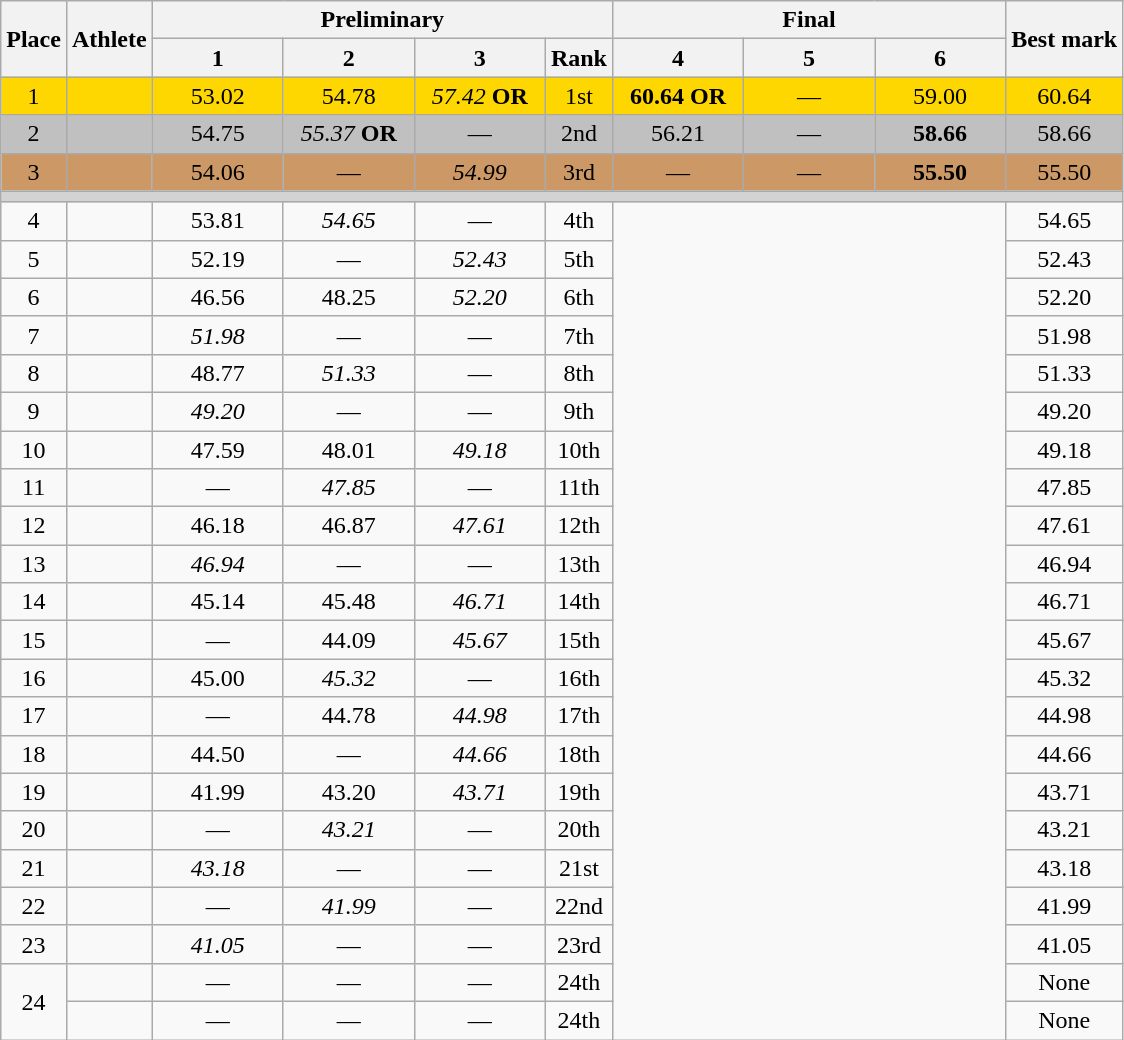<table class="wikitable" style="text-align:center;">
<tr>
<th rowspan=2>Place</th>
<th rowspan=2>Athlete</th>
<th colspan=4>Preliminary</th>
<th colspan=3>Final</th>
<th rowspan=2>Best mark</th>
</tr>
<tr>
<th style="width:5em">1</th>
<th style="width:5em">2</th>
<th style="width:5em">3</th>
<th>Rank</th>
<th style="width:5em">4</th>
<th style="width:5em">5</th>
<th style="width:5em">6</th>
</tr>
<tr bgcolor=gold>
<td>1</td>
<td align=left></td>
<td>53.02</td>
<td>54.78</td>
<td><em>57.42</em> <strong>OR</strong></td>
<td>1st</td>
<td><strong>60.64</strong> <strong>OR</strong></td>
<td>—</td>
<td>59.00</td>
<td>60.64</td>
</tr>
<tr bgcolor=silver>
<td>2</td>
<td align=left></td>
<td>54.75</td>
<td><em>55.37</em> <strong>OR</strong></td>
<td>—</td>
<td>2nd</td>
<td>56.21</td>
<td>—</td>
<td><strong>58.66</strong></td>
<td>58.66</td>
</tr>
<tr bgcolor=cc9966>
<td>3</td>
<td align=left></td>
<td>54.06</td>
<td>—</td>
<td><em>54.99</em></td>
<td>3rd</td>
<td>—</td>
<td>—</td>
<td><strong>55.50</strong></td>
<td>55.50</td>
</tr>
<tr>
<td colspan=11 bgcolor=lightgray></td>
</tr>
<tr>
<td>4</td>
<td align=left></td>
<td>53.81</td>
<td><em>54.65</em></td>
<td>—</td>
<td>4th</td>
<td rowspan=22 colspan=3></td>
<td>54.65</td>
</tr>
<tr>
<td>5</td>
<td align=left></td>
<td>52.19</td>
<td>—</td>
<td><em>52.43</em></td>
<td>5th</td>
<td>52.43</td>
</tr>
<tr>
<td>6</td>
<td align=left></td>
<td>46.56</td>
<td>48.25</td>
<td><em>52.20</em></td>
<td>6th</td>
<td>52.20</td>
</tr>
<tr>
<td>7</td>
<td align=left></td>
<td><em>51.98</em></td>
<td>—</td>
<td>—</td>
<td>7th</td>
<td>51.98</td>
</tr>
<tr>
<td>8</td>
<td align=left></td>
<td>48.77</td>
<td><em>51.33</em></td>
<td>—</td>
<td>8th</td>
<td>51.33</td>
</tr>
<tr>
<td>9</td>
<td align=left></td>
<td><em>49.20</em></td>
<td>—</td>
<td>—</td>
<td>9th</td>
<td>49.20</td>
</tr>
<tr>
<td>10</td>
<td align=left></td>
<td>47.59</td>
<td>48.01</td>
<td><em>49.18</em></td>
<td>10th</td>
<td>49.18</td>
</tr>
<tr>
<td>11</td>
<td align=left></td>
<td>—</td>
<td><em>47.85</em></td>
<td>—</td>
<td>11th</td>
<td>47.85</td>
</tr>
<tr>
<td>12</td>
<td align=left></td>
<td>46.18</td>
<td>46.87</td>
<td><em>47.61</em></td>
<td>12th</td>
<td>47.61</td>
</tr>
<tr>
<td>13</td>
<td align=left></td>
<td><em>46.94</em></td>
<td>—</td>
<td>—</td>
<td>13th</td>
<td>46.94</td>
</tr>
<tr>
<td>14</td>
<td align=left></td>
<td>45.14</td>
<td>45.48</td>
<td><em>46.71</em></td>
<td>14th</td>
<td>46.71</td>
</tr>
<tr>
<td>15</td>
<td align=left></td>
<td>—</td>
<td>44.09</td>
<td><em>45.67</em></td>
<td>15th</td>
<td>45.67</td>
</tr>
<tr>
<td>16</td>
<td align=left></td>
<td>45.00</td>
<td><em>45.32</em></td>
<td>—</td>
<td>16th</td>
<td>45.32</td>
</tr>
<tr>
<td>17</td>
<td align=left></td>
<td>—</td>
<td>44.78</td>
<td><em>44.98</em></td>
<td>17th</td>
<td>44.98</td>
</tr>
<tr>
<td>18</td>
<td align=left></td>
<td>44.50</td>
<td>—</td>
<td><em>44.66</em></td>
<td>18th</td>
<td>44.66</td>
</tr>
<tr>
<td>19</td>
<td align=left></td>
<td>41.99</td>
<td>43.20</td>
<td><em>43.71</em></td>
<td>19th</td>
<td>43.71</td>
</tr>
<tr>
<td>20</td>
<td align=left></td>
<td>—</td>
<td><em>43.21</em></td>
<td>—</td>
<td>20th</td>
<td>43.21</td>
</tr>
<tr>
<td>21</td>
<td align=left></td>
<td><em>43.18</em></td>
<td>—</td>
<td>—</td>
<td>21st</td>
<td>43.18</td>
</tr>
<tr>
<td>22</td>
<td align=left></td>
<td>—</td>
<td><em>41.99</em></td>
<td>—</td>
<td>22nd</td>
<td>41.99</td>
</tr>
<tr>
<td>23</td>
<td align=left></td>
<td><em>41.05</em></td>
<td>—</td>
<td>—</td>
<td>23rd</td>
<td>41.05</td>
</tr>
<tr>
<td rowspan=2>24</td>
<td align=left></td>
<td>—</td>
<td>—</td>
<td>—</td>
<td>24th</td>
<td>None</td>
</tr>
<tr>
<td align=left></td>
<td>—</td>
<td>—</td>
<td>—</td>
<td>24th</td>
<td>None</td>
</tr>
</table>
